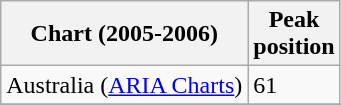<table class="wikitable sortable">
<tr>
<th scope="col">Chart (2005-2006)</th>
<th scope="col">Peak<br>position</th>
</tr>
<tr>
<td>Australia (<a href='#'>ARIA Charts</a>)</td>
<td>61</td>
</tr>
<tr>
</tr>
<tr>
</tr>
<tr>
</tr>
<tr>
</tr>
<tr>
</tr>
<tr>
</tr>
<tr>
</tr>
<tr>
</tr>
<tr>
</tr>
</table>
